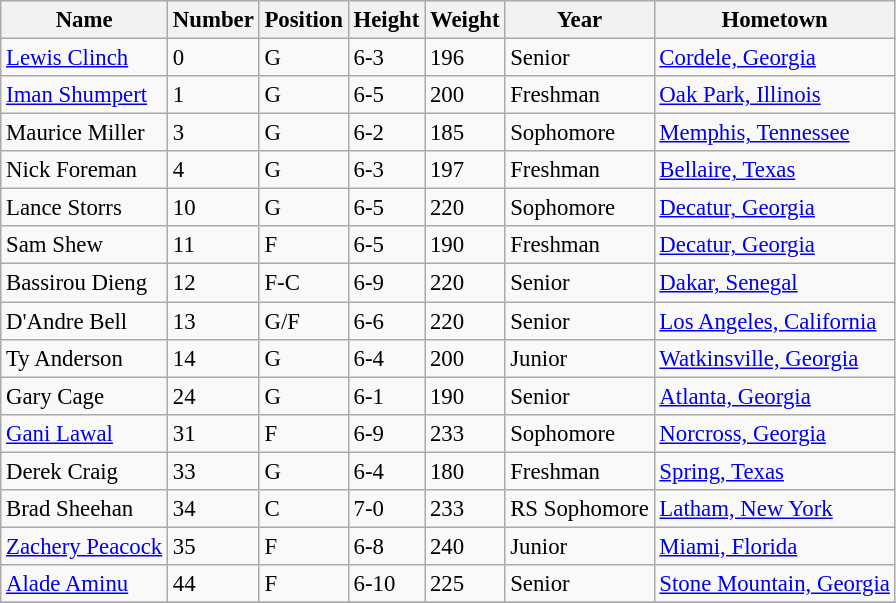<table class="wikitable sortable" style="font-size: 95%;">
<tr>
<th>Name</th>
<th>Number</th>
<th>Position</th>
<th>Height</th>
<th>Weight</th>
<th>Year</th>
<th>Hometown</th>
</tr>
<tr>
<td><a href='#'>Lewis Clinch</a></td>
<td>0</td>
<td>G</td>
<td>6-3</td>
<td>196</td>
<td>Senior</td>
<td><a href='#'>Cordele, Georgia</a></td>
</tr>
<tr>
<td><a href='#'>Iman Shumpert</a></td>
<td>1</td>
<td>G</td>
<td>6-5</td>
<td>200</td>
<td>Freshman</td>
<td><a href='#'>Oak Park, Illinois</a></td>
</tr>
<tr>
<td>Maurice Miller</td>
<td>3</td>
<td>G</td>
<td>6-2</td>
<td>185</td>
<td>Sophomore</td>
<td><a href='#'>Memphis, Tennessee</a></td>
</tr>
<tr>
<td>Nick Foreman</td>
<td>4</td>
<td>G</td>
<td>6-3</td>
<td>197</td>
<td>Freshman</td>
<td><a href='#'>Bellaire, Texas</a></td>
</tr>
<tr>
<td>Lance Storrs</td>
<td>10</td>
<td>G</td>
<td>6-5</td>
<td>220</td>
<td>Sophomore</td>
<td><a href='#'>Decatur, Georgia</a></td>
</tr>
<tr>
<td>Sam Shew</td>
<td>11</td>
<td>F</td>
<td>6-5</td>
<td>190</td>
<td>Freshman</td>
<td><a href='#'>Decatur, Georgia</a></td>
</tr>
<tr>
<td>Bassirou Dieng</td>
<td>12</td>
<td>F-C</td>
<td>6-9</td>
<td>220</td>
<td>Senior</td>
<td><a href='#'>Dakar, Senegal</a></td>
</tr>
<tr>
<td>D'Andre Bell</td>
<td>13</td>
<td>G/F</td>
<td>6-6</td>
<td>220</td>
<td>Senior</td>
<td><a href='#'>Los Angeles, California</a></td>
</tr>
<tr>
<td>Ty Anderson</td>
<td>14</td>
<td>G</td>
<td>6-4</td>
<td>200</td>
<td>Junior</td>
<td><a href='#'>Watkinsville, Georgia</a></td>
</tr>
<tr>
<td>Gary Cage</td>
<td>24</td>
<td>G</td>
<td>6-1</td>
<td>190</td>
<td>Senior</td>
<td><a href='#'>Atlanta, Georgia</a></td>
</tr>
<tr>
<td><a href='#'>Gani Lawal</a></td>
<td>31</td>
<td>F</td>
<td>6-9</td>
<td>233</td>
<td>Sophomore</td>
<td><a href='#'>Norcross, Georgia</a></td>
</tr>
<tr>
<td>Derek Craig</td>
<td>33</td>
<td>G</td>
<td>6-4</td>
<td>180</td>
<td>Freshman</td>
<td><a href='#'>Spring, Texas</a></td>
</tr>
<tr>
<td>Brad Sheehan</td>
<td>34</td>
<td>C</td>
<td>7-0</td>
<td>233</td>
<td>RS Sophomore</td>
<td><a href='#'>Latham, New York</a></td>
</tr>
<tr>
<td><a href='#'>Zachery Peacock</a></td>
<td>35</td>
<td>F</td>
<td>6-8</td>
<td>240</td>
<td>Junior</td>
<td><a href='#'>Miami, Florida</a></td>
</tr>
<tr>
<td><a href='#'>Alade Aminu</a></td>
<td>44</td>
<td>F</td>
<td>6-10</td>
<td>225</td>
<td>Senior</td>
<td><a href='#'>Stone Mountain, Georgia</a></td>
</tr>
<tr>
</tr>
</table>
